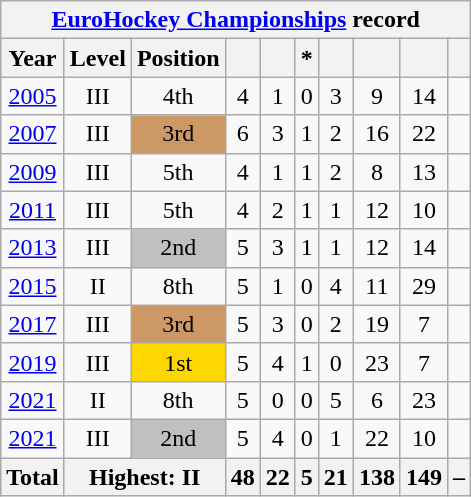<table class="wikitable" style="text-align: center;">
<tr>
<th colspan=11><a href='#'>EuroHockey Championships</a> record</th>
</tr>
<tr>
<th>Year</th>
<th>Level</th>
<th>Position</th>
<th></th>
<th></th>
<th>*</th>
<th></th>
<th></th>
<th></th>
<th></th>
</tr>
<tr>
<td> <a href='#'>2005</a></td>
<td>III</td>
<td>4th</td>
<td>4</td>
<td>1</td>
<td>0</td>
<td>3</td>
<td>9</td>
<td>14</td>
<td></td>
</tr>
<tr>
<td> <a href='#'>2007</a></td>
<td>III</td>
<td - style="background:#c96;">3rd</td>
<td>6</td>
<td>3</td>
<td>1</td>
<td>2</td>
<td>16</td>
<td>22</td>
<td></td>
</tr>
<tr>
<td> <a href='#'>2009</a></td>
<td>III</td>
<td>5th</td>
<td>4</td>
<td>1</td>
<td>1</td>
<td>2</td>
<td>8</td>
<td>13</td>
<td></td>
</tr>
<tr>
<td> <a href='#'>2011</a></td>
<td>III</td>
<td>5th</td>
<td>4</td>
<td>2</td>
<td>1</td>
<td>1</td>
<td>12</td>
<td>10</td>
<td></td>
</tr>
<tr>
<td> <a href='#'>2013</a></td>
<td>III</td>
<td style="background:silver;">2nd</td>
<td>5</td>
<td>3</td>
<td>1</td>
<td>1</td>
<td>12</td>
<td>14</td>
<td></td>
</tr>
<tr>
<td> <a href='#'>2015</a></td>
<td>II</td>
<td>8th</td>
<td>5</td>
<td>1</td>
<td>0</td>
<td>4</td>
<td>11</td>
<td>29</td>
<td></td>
</tr>
<tr>
<td> <a href='#'>2017</a></td>
<td>III</td>
<td style="background:#c96;">3rd</td>
<td>5</td>
<td>3</td>
<td>0</td>
<td>2</td>
<td>19</td>
<td>7</td>
<td></td>
</tr>
<tr>
<td> <a href='#'>2019</a></td>
<td>III</td>
<td style="background:gold;">1st</td>
<td>5</td>
<td>4</td>
<td>1</td>
<td>0</td>
<td>23</td>
<td>7</td>
<td></td>
</tr>
<tr>
<td> <a href='#'>2021</a></td>
<td>II</td>
<td>8th</td>
<td>5</td>
<td>0</td>
<td>0</td>
<td>5</td>
<td>6</td>
<td>23</td>
<td></td>
</tr>
<tr>
<td> <a href='#'>2021</a></td>
<td>III</td>
<td style="background:silver;">2nd</td>
<td>5</td>
<td>4</td>
<td>0</td>
<td>1</td>
<td>22</td>
<td>10</td>
<td></td>
</tr>
<tr>
<th>Total</th>
<th colspan=2>Highest: II</th>
<th>48</th>
<th>22</th>
<th>5</th>
<th>21</th>
<th>138</th>
<th>149</th>
<th>–</th>
</tr>
</table>
